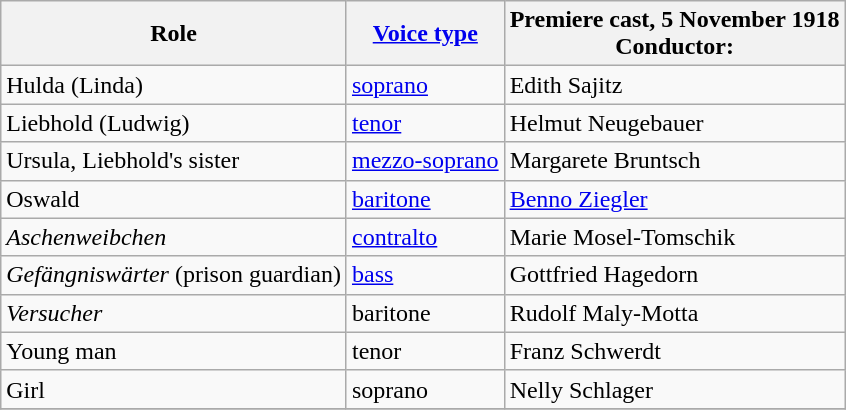<table class="wikitable">
<tr>
<th>Role</th>
<th><a href='#'>Voice type</a></th>
<th>Premiere cast, 5 November 1918<br>Conductor: </th>
</tr>
<tr>
<td>Hulda (Linda)</td>
<td><a href='#'>soprano</a></td>
<td>Edith Sajitz</td>
</tr>
<tr>
<td>Liebhold (Ludwig)</td>
<td><a href='#'>tenor</a></td>
<td>Helmut Neugebauer</td>
</tr>
<tr>
<td>Ursula, Liebhold's sister</td>
<td><a href='#'>mezzo-soprano</a></td>
<td>Margarete Bruntsch</td>
</tr>
<tr>
<td>Oswald</td>
<td><a href='#'>baritone</a></td>
<td><a href='#'>Benno Ziegler</a></td>
</tr>
<tr>
<td><em>Aschenweibchen</em></td>
<td><a href='#'>contralto</a></td>
<td>Marie Mosel-Tomschik</td>
</tr>
<tr>
<td><em>Gefängniswärter</em> (prison guardian)</td>
<td><a href='#'>bass</a></td>
<td>Gottfried Hagedorn</td>
</tr>
<tr>
<td><em>Versucher</em></td>
<td>baritone</td>
<td>Rudolf Maly-Motta</td>
</tr>
<tr>
<td>Young man</td>
<td>tenor</td>
<td>Franz Schwerdt</td>
</tr>
<tr>
<td>Girl</td>
<td>soprano</td>
<td>Nelly Schlager</td>
</tr>
<tr>
</tr>
</table>
